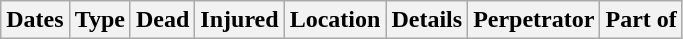<table class="wikitable sortable">
<tr>
<th>Dates</th>
<th>Type</th>
<th>Dead</th>
<th>Injured</th>
<th>Location</th>
<th class="unsortable">Details</th>
<th>Perpetrator</th>
<th>Part of</th>
</tr>
</table>
